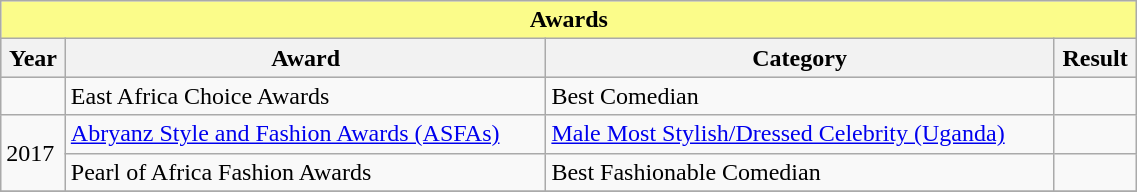<table class="wikitable" width="60%">
<tr>
<th colspan="4" style="background: #FBFC8A;">Awards</th>
</tr>
<tr style="background:#ccc; text-align:center;">
<th>Year</th>
<th>Award</th>
<th>Category</th>
<th>Result</th>
</tr>
<tr>
<td></td>
<td>East Africa Choice Awards</td>
<td>Best Comedian</td>
<td></td>
</tr>
<tr>
<td rowspan="2">2017</td>
<td><a href='#'>Abryanz Style and Fashion Awards (ASFAs)</a></td>
<td><a href='#'>Male Most Stylish/Dressed Celebrity (Uganda)</a></td>
<td></td>
</tr>
<tr>
<td>Pearl of Africa Fashion Awards</td>
<td>Best Fashionable Comedian</td>
<td></td>
</tr>
<tr>
</tr>
</table>
